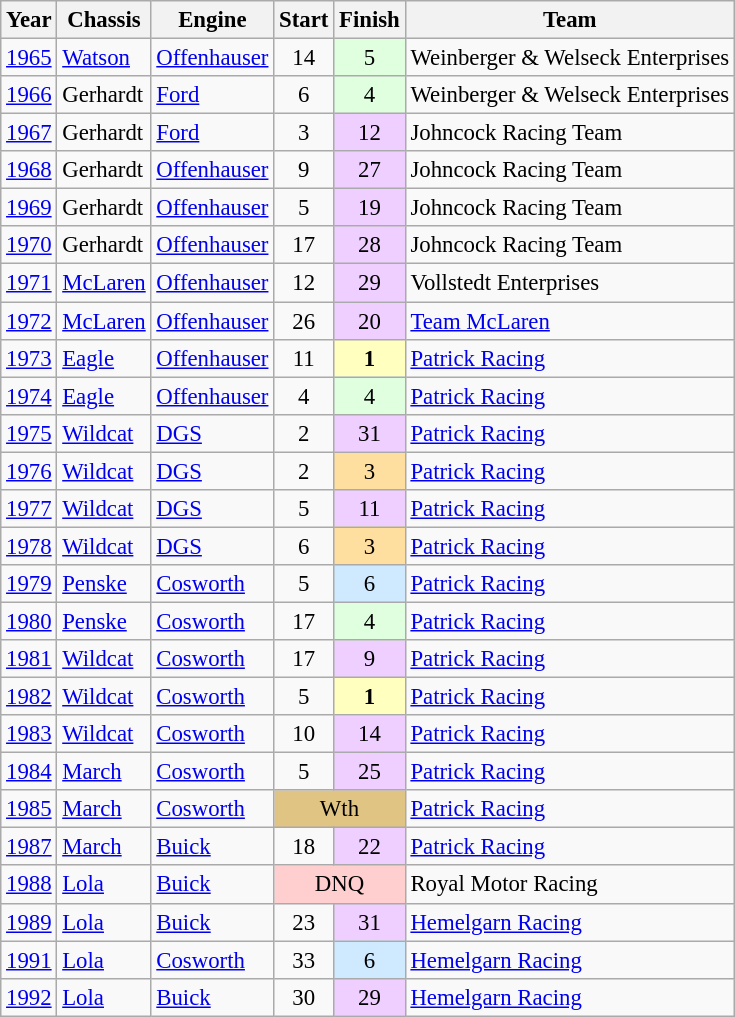<table class="wikitable" style="font-size: 95%;">
<tr>
<th>Year</th>
<th>Chassis</th>
<th>Engine</th>
<th>Start</th>
<th>Finish</th>
<th>Team</th>
</tr>
<tr>
<td><a href='#'>1965</a></td>
<td><a href='#'>Watson</a></td>
<td><a href='#'>Offenhauser</a></td>
<td align=center>14</td>
<td align=center style="background:#DFFFDF;">5</td>
<td>Weinberger & Welseck Enterprises</td>
</tr>
<tr>
<td><a href='#'>1966</a></td>
<td>Gerhardt</td>
<td><a href='#'>Ford</a></td>
<td align=center>6</td>
<td align=center style="background:#DFFFDF;">4</td>
<td>Weinberger & Welseck Enterprises</td>
</tr>
<tr>
<td><a href='#'>1967</a></td>
<td>Gerhardt</td>
<td><a href='#'>Ford</a></td>
<td align=center>3</td>
<td align=center style="background:#EFCFFF;">12</td>
<td>Johncock Racing Team</td>
</tr>
<tr>
<td><a href='#'>1968</a></td>
<td>Gerhardt</td>
<td><a href='#'>Offenhauser</a></td>
<td align=center>9</td>
<td align=center style="background:#EFCFFF;">27</td>
<td>Johncock Racing Team</td>
</tr>
<tr>
<td><a href='#'>1969</a></td>
<td>Gerhardt</td>
<td><a href='#'>Offenhauser</a></td>
<td align=center>5</td>
<td align=center style="background:#EFCFFF;">19</td>
<td>Johncock Racing Team</td>
</tr>
<tr>
<td><a href='#'>1970</a></td>
<td>Gerhardt</td>
<td><a href='#'>Offenhauser</a></td>
<td align=center>17</td>
<td align=center style="background:#EFCFFF;">28</td>
<td>Johncock Racing Team</td>
</tr>
<tr>
<td><a href='#'>1971</a></td>
<td><a href='#'>McLaren</a></td>
<td><a href='#'>Offenhauser</a></td>
<td align=center>12</td>
<td align=center style="background:#EFCFFF;">29</td>
<td>Vollstedt Enterprises</td>
</tr>
<tr>
<td><a href='#'>1972</a></td>
<td><a href='#'>McLaren</a></td>
<td><a href='#'>Offenhauser</a></td>
<td align=center>26</td>
<td align=center style="background:#EFCFFF;">20</td>
<td><a href='#'>Team McLaren</a></td>
</tr>
<tr>
<td><a href='#'>1973</a></td>
<td><a href='#'>Eagle</a></td>
<td><a href='#'>Offenhauser</a></td>
<td align=center>11</td>
<td align=center style="background:#FFFFBF;"><strong>1</strong></td>
<td><a href='#'>Patrick Racing</a></td>
</tr>
<tr>
<td><a href='#'>1974</a></td>
<td><a href='#'>Eagle</a></td>
<td><a href='#'>Offenhauser</a></td>
<td align=center>4</td>
<td align=center style="background:#DFFFDF;">4</td>
<td><a href='#'>Patrick Racing</a></td>
</tr>
<tr>
<td><a href='#'>1975</a></td>
<td><a href='#'>Wildcat</a></td>
<td><a href='#'>DGS</a></td>
<td align=center>2</td>
<td align=center style="background:#EFCFFF;">31</td>
<td><a href='#'>Patrick Racing</a></td>
</tr>
<tr>
<td><a href='#'>1976</a></td>
<td><a href='#'>Wildcat</a></td>
<td><a href='#'>DGS</a></td>
<td align=center>2</td>
<td align=center style="background:#FFDF9F;">3</td>
<td><a href='#'>Patrick Racing</a></td>
</tr>
<tr>
<td><a href='#'>1977</a></td>
<td><a href='#'>Wildcat</a></td>
<td><a href='#'>DGS</a></td>
<td align=center>5</td>
<td align=center style="background:#EFCFFF;">11</td>
<td><a href='#'>Patrick Racing</a></td>
</tr>
<tr>
<td><a href='#'>1978</a></td>
<td><a href='#'>Wildcat</a></td>
<td><a href='#'>DGS</a></td>
<td align=center>6</td>
<td align=center style="background:#FFDF9F;">3</td>
<td><a href='#'>Patrick Racing</a></td>
</tr>
<tr>
<td><a href='#'>1979</a></td>
<td><a href='#'>Penske</a></td>
<td><a href='#'>Cosworth</a></td>
<td align=center>5</td>
<td align=center style="background:#CFEAFF;">6</td>
<td><a href='#'>Patrick Racing</a></td>
</tr>
<tr>
<td><a href='#'>1980</a></td>
<td><a href='#'>Penske</a></td>
<td><a href='#'>Cosworth</a></td>
<td align=center>17</td>
<td align=center style="background:#DFFFDF;">4</td>
<td><a href='#'>Patrick Racing</a></td>
</tr>
<tr>
<td><a href='#'>1981</a></td>
<td><a href='#'>Wildcat</a></td>
<td><a href='#'>Cosworth</a></td>
<td align=center>17</td>
<td align=center style="background:#EFCFFF;">9</td>
<td><a href='#'>Patrick Racing</a></td>
</tr>
<tr>
<td><a href='#'>1982</a></td>
<td><a href='#'>Wildcat</a></td>
<td><a href='#'>Cosworth</a></td>
<td align=center>5</td>
<td align=center style="background:#FFFFBF;"><strong>1</strong></td>
<td><a href='#'>Patrick Racing</a></td>
</tr>
<tr>
<td><a href='#'>1983</a></td>
<td><a href='#'>Wildcat</a></td>
<td><a href='#'>Cosworth</a></td>
<td align=center>10</td>
<td align=center style="background:#EFCFFF;">14</td>
<td><a href='#'>Patrick Racing</a></td>
</tr>
<tr>
<td><a href='#'>1984</a></td>
<td><a href='#'>March</a></td>
<td><a href='#'>Cosworth</a></td>
<td align=center>5</td>
<td align=center style="background:#EFCFFF;">25</td>
<td><a href='#'>Patrick Racing</a></td>
</tr>
<tr>
<td><a href='#'>1985</a></td>
<td><a href='#'>March</a></td>
<td><a href='#'>Cosworth</a></td>
<td align=center colspan=2 style="background:#DFC484;">Wth</td>
<td><a href='#'>Patrick Racing</a></td>
</tr>
<tr>
<td><a href='#'>1987</a></td>
<td><a href='#'>March</a></td>
<td><a href='#'>Buick</a></td>
<td align=center>18</td>
<td align=center style="background:#EFCFFF;">22</td>
<td><a href='#'>Patrick Racing</a></td>
</tr>
<tr>
<td><a href='#'>1988</a></td>
<td><a href='#'>Lola</a></td>
<td><a href='#'>Buick</a></td>
<td align=center colspan=2 style="background:#FFCFCF;">DNQ</td>
<td>Royal Motor Racing</td>
</tr>
<tr>
<td><a href='#'>1989</a></td>
<td><a href='#'>Lola</a></td>
<td><a href='#'>Buick</a></td>
<td align=center>23</td>
<td align=center style="background:#EFCFFF;">31</td>
<td><a href='#'>Hemelgarn Racing</a></td>
</tr>
<tr>
<td><a href='#'>1991</a></td>
<td><a href='#'>Lola</a></td>
<td><a href='#'>Cosworth</a></td>
<td align=center>33</td>
<td align=center style="background:#CFEAFF;">6</td>
<td><a href='#'>Hemelgarn Racing</a></td>
</tr>
<tr>
<td><a href='#'>1992</a></td>
<td><a href='#'>Lola</a></td>
<td><a href='#'>Buick</a></td>
<td align=center>30</td>
<td align=center style="background:#EFCFFF;">29</td>
<td><a href='#'>Hemelgarn Racing</a></td>
</tr>
</table>
